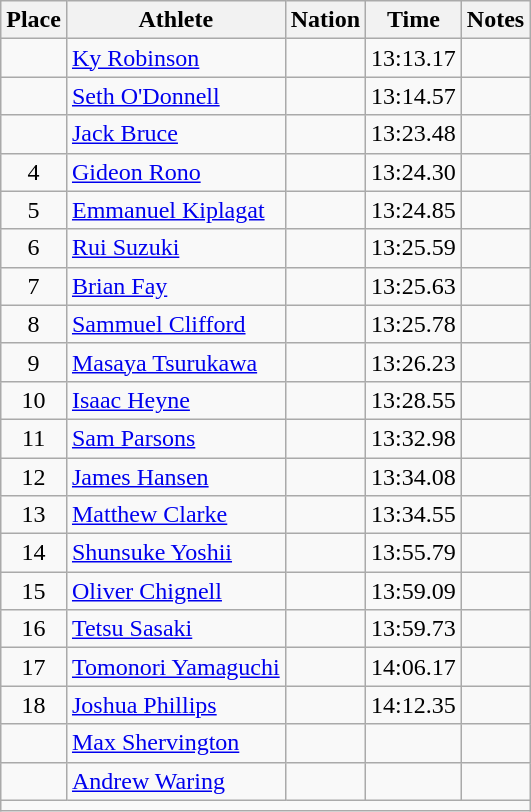<table class="wikitable mw-datatable sortable" style="text-align:center;">
<tr>
<th scope="col">Place</th>
<th scope="col">Athlete</th>
<th scope="col">Nation</th>
<th scope="col">Time</th>
<th scope="col">Notes</th>
</tr>
<tr>
<td></td>
<td align="left"><a href='#'>Ky Robinson</a></td>
<td align="left"></td>
<td>13:13.17</td>
<td></td>
</tr>
<tr>
<td></td>
<td align="left"><a href='#'>Seth O'Donnell</a></td>
<td align="left"></td>
<td>13:14.57</td>
<td></td>
</tr>
<tr>
<td></td>
<td align="left"><a href='#'>Jack Bruce</a></td>
<td align="left"></td>
<td>13:23.48</td>
<td></td>
</tr>
<tr>
<td>4</td>
<td align="left"><a href='#'>Gideon Rono</a></td>
<td align="left"></td>
<td>13:24.30</td>
<td></td>
</tr>
<tr>
<td>5</td>
<td align="left"><a href='#'>Emmanuel Kiplagat</a></td>
<td align="left"></td>
<td>13:24.85</td>
<td></td>
</tr>
<tr>
<td>6</td>
<td align="left"><a href='#'>Rui Suzuki</a></td>
<td align="left"></td>
<td>13:25.59</td>
<td></td>
</tr>
<tr>
<td>7</td>
<td align="left"><a href='#'>Brian Fay</a></td>
<td align="left"></td>
<td>13:25.63</td>
<td></td>
</tr>
<tr>
<td>8</td>
<td align="left"><a href='#'>Sammuel Clifford</a></td>
<td align="left"></td>
<td>13:25.78</td>
<td></td>
</tr>
<tr>
<td>9</td>
<td align="left"><a href='#'>Masaya Tsurukawa</a></td>
<td align="left"></td>
<td>13:26.23</td>
<td></td>
</tr>
<tr>
<td>10</td>
<td align="left"><a href='#'>Isaac Heyne</a></td>
<td align="left"></td>
<td>13:28.55</td>
<td></td>
</tr>
<tr>
<td>11</td>
<td align="left"><a href='#'>Sam Parsons</a></td>
<td align="left"></td>
<td>13:32.98</td>
<td></td>
</tr>
<tr>
<td>12</td>
<td align="left"><a href='#'>James Hansen</a></td>
<td align="left"></td>
<td>13:34.08</td>
<td></td>
</tr>
<tr>
<td>13</td>
<td align="left"><a href='#'>Matthew Clarke</a></td>
<td align="left"></td>
<td>13:34.55</td>
<td></td>
</tr>
<tr>
<td>14</td>
<td align="left"><a href='#'>Shunsuke Yoshii</a></td>
<td align="left"></td>
<td>13:55.79</td>
<td></td>
</tr>
<tr>
<td>15</td>
<td align="left"><a href='#'>Oliver Chignell</a></td>
<td align="left"></td>
<td>13:59.09</td>
<td></td>
</tr>
<tr>
<td>16</td>
<td align="left"><a href='#'>Tetsu Sasaki</a></td>
<td align="left"></td>
<td>13:59.73</td>
<td></td>
</tr>
<tr>
<td>17</td>
<td align="left"><a href='#'>Tomonori Yamaguchi</a></td>
<td align="left"></td>
<td>14:06.17</td>
<td></td>
</tr>
<tr>
<td>18</td>
<td align="left"><a href='#'>Joshua Phillips</a></td>
<td align="left"></td>
<td>14:12.35</td>
<td></td>
</tr>
<tr>
<td></td>
<td align="left"><a href='#'>Max Shervington</a></td>
<td align="left"></td>
<td></td>
<td></td>
</tr>
<tr>
<td></td>
<td align="left"><a href='#'>Andrew Waring</a></td>
<td align="left"></td>
<td></td>
<td></td>
</tr>
<tr class="sortbottom">
<td colspan="5"></td>
</tr>
</table>
